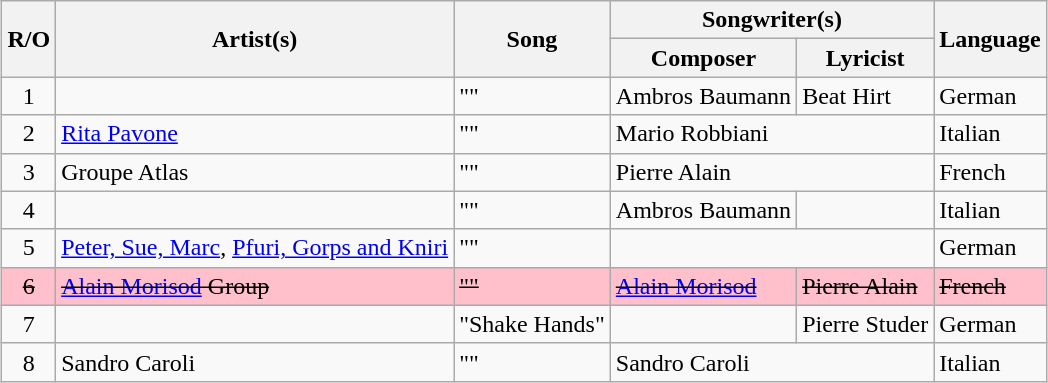<table class="sortable wikitable" style="margin: 1em auto 1em auto; text-align:left">
<tr>
<th rowspan="2">R/O</th>
<th rowspan="2">Artist(s)</th>
<th rowspan="2">Song</th>
<th colspan="2">Songwriter(s)</th>
<th rowspan="2">Language</th>
</tr>
<tr>
<th>Composer</th>
<th>Lyricist</th>
</tr>
<tr>
<td align="center">1</td>
<td></td>
<td>""</td>
<td>Ambros Baumann</td>
<td>Beat Hirt</td>
<td>German</td>
</tr>
<tr>
<td align="center">2</td>
<td><a href='#'>Rita Pavone</a></td>
<td>""</td>
<td colspan="2">Mario Robbiani</td>
<td>Italian</td>
</tr>
<tr>
<td align="center">3</td>
<td>Groupe Atlas</td>
<td>""</td>
<td colspan="2">Pierre Alain</td>
<td>French</td>
</tr>
<tr>
<td align="center">4</td>
<td></td>
<td>""</td>
<td>Ambros Baumann</td>
<td></td>
<td>Italian</td>
</tr>
<tr>
<td align="center">5</td>
<td><a href='#'>Peter, Sue, Marc</a>, <a href='#'>Pfuri, Gorps and Kniri</a></td>
<td>""</td>
<td colspan="2"></td>
<td>German</td>
</tr>
<tr style="background:pink;">
<td align="center"><s>6</s></td>
<td><s><a href='#'>Alain Morisod</a> Group</s></td>
<td><s>""</s></td>
<td><s><a href='#'>Alain Morisod</a></s></td>
<td><s>Pierre Alain</s></td>
<td><s>French</s></td>
</tr>
<tr>
<td align="center">7</td>
<td></td>
<td>"Shake Hands"</td>
<td></td>
<td>Pierre Studer</td>
<td>German</td>
</tr>
<tr>
<td align="center">8</td>
<td>Sandro Caroli</td>
<td>""</td>
<td colspan="2">Sandro Caroli</td>
<td>Italian</td>
</tr>
</table>
